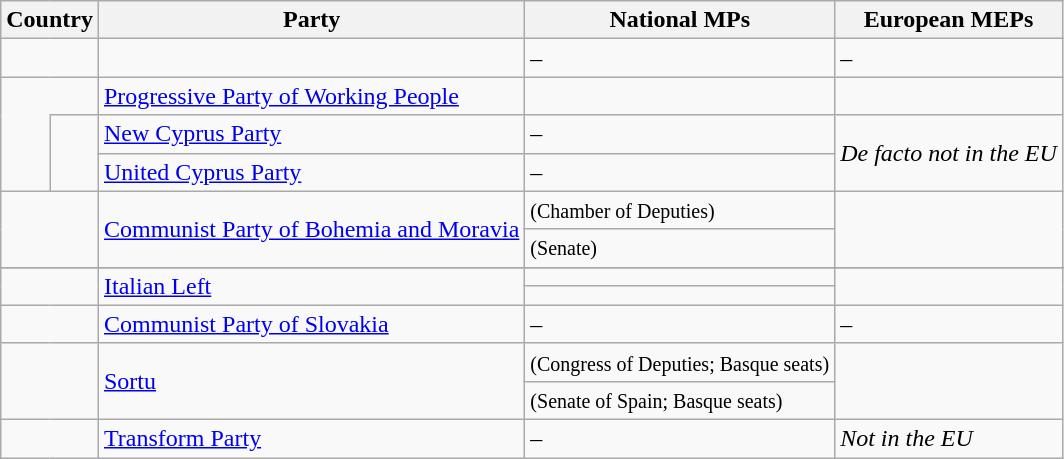<table class="wikitable sortable">
<tr>
<th colspan=2>Country</th>
<th>Party</th>
<th>National MPs</th>
<th>European MEPs</th>
</tr>
<tr>
<td colspan=2></td>
<td></td>
<td>–</td>
<td>–</td>
</tr>
<tr>
<td rowspan=3></td>
<td style="border-left:hidden"></td>
<td><a href='#'>Progressive Party of Working People</a></td>
<td></td>
<td></td>
</tr>
<tr>
<td rowspan=2></td>
<td><a href='#'>New Cyprus Party</a></td>
<td>–</td>
<td rowspan=2><em>De facto not in the EU</em></td>
</tr>
<tr>
<td><a href='#'>United Cyprus Party</a></td>
<td>–</td>
</tr>
<tr>
<td rowspan=2 colspan=2></td>
<td rowspan=2><a href='#'>Communist Party of Bohemia and Moravia</a></td>
<td><small>(Chamber of Deputies)</small></td>
<td rowspan=2></td>
</tr>
<tr>
<td><small>(Senate)</small></td>
</tr>
<tr>
</tr>
<tr>
<td rowspan=2 colspan=2></td>
<td rowspan=2><a href='#'>Italian Left</a></td>
<td></td>
<td rowspan=2></td>
</tr>
<tr>
<td></td>
</tr>
<tr>
<td colspan=2></td>
<td><a href='#'>Communist Party of Slovakia</a></td>
<td>–</td>
<td>–</td>
</tr>
<tr>
<td colspan=2 rowspan=2></td>
<td rowspan=2><a href='#'>Sortu</a></td>
<td><small>(Congress of Deputies; Basque seats)</small></td>
<td rowspan=2></td>
</tr>
<tr>
<td><small>(Senate of Spain; Basque seats)</small></td>
</tr>
<tr>
<td colspan=2></td>
<td><a href='#'>Transform Party</a></td>
<td>–</td>
<td><em>Not in the EU</em></td>
</tr>
</table>
